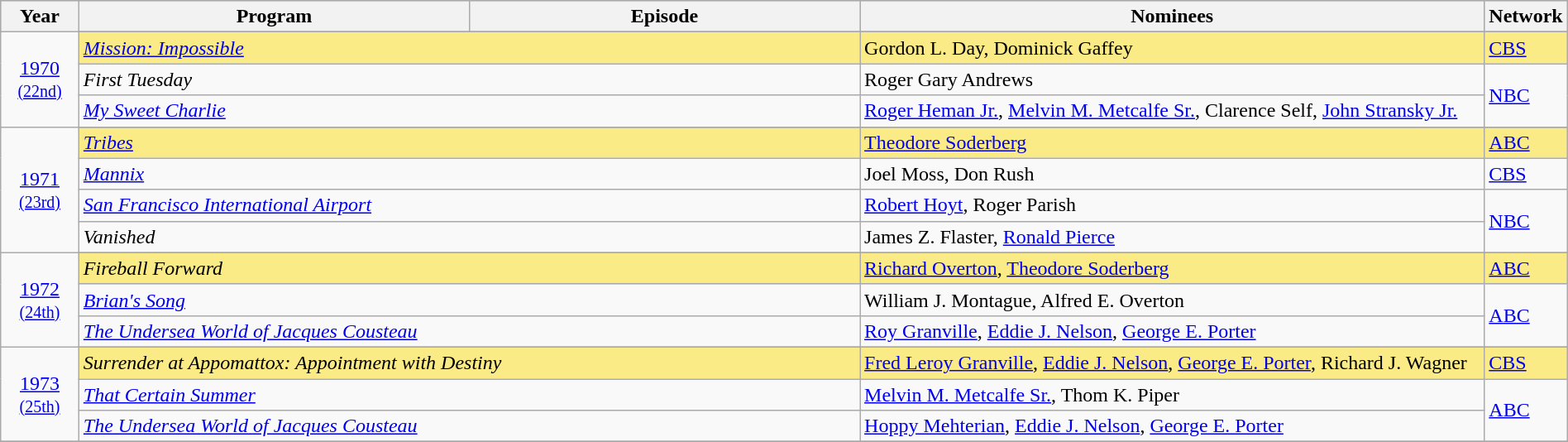<table class="wikitable" style="width:100%">
<tr bgcolor="#bebebe">
<th width="5%">Year</th>
<th width="25%">Program</th>
<th width="25%">Episode</th>
<th width="40%">Nominees</th>
<th width="5%">Network</th>
</tr>
<tr>
<td rowspan=4 style="text-align:center"><a href='#'>1970</a><br><small><a href='#'>(22nd)</a></small><br></td>
</tr>
<tr style="background:#FAEB86">
<td colspan=2><em><a href='#'>Mission: Impossible</a></em></td>
<td>Gordon L. Day, Dominick Gaffey</td>
<td><a href='#'>CBS</a></td>
</tr>
<tr>
<td colspan=2><em>First Tuesday</em></td>
<td>Roger Gary Andrews</td>
<td rowspan=2><a href='#'>NBC</a></td>
</tr>
<tr>
<td colspan=2><em><a href='#'>My Sweet Charlie</a></em></td>
<td><a href='#'>Roger Heman Jr.</a>, <a href='#'>Melvin M. Metcalfe Sr.</a>, Clarence Self, <a href='#'>John Stransky Jr.</a></td>
</tr>
<tr>
<td rowspan=5 style="text-align:center"><a href='#'>1971</a><br><small><a href='#'>(23rd)</a></small><br></td>
</tr>
<tr style="background:#FAEB86">
<td colspan=2><em><a href='#'>Tribes</a></em></td>
<td><a href='#'>Theodore Soderberg</a></td>
<td><a href='#'>ABC</a></td>
</tr>
<tr>
<td colspan=2><em><a href='#'>Mannix</a></em></td>
<td>Joel Moss, Don Rush</td>
<td><a href='#'>CBS</a></td>
</tr>
<tr>
<td colspan=2><em><a href='#'>San Francisco International Airport</a></em></td>
<td><a href='#'>Robert Hoyt</a>, Roger Parish</td>
<td rowspan=2><a href='#'>NBC</a></td>
</tr>
<tr>
<td colspan=2><em>Vanished</em></td>
<td>James Z. Flaster, <a href='#'>Ronald Pierce</a></td>
</tr>
<tr>
<td rowspan=4 style="text-align:center"><a href='#'>1972</a><br><small><a href='#'>(24th)</a></small><br></td>
</tr>
<tr style="background:#FAEB86">
<td colspan=2><em>Fireball Forward</em></td>
<td><a href='#'>Richard Overton</a>, <a href='#'>Theodore Soderberg</a></td>
<td><a href='#'>ABC</a></td>
</tr>
<tr>
<td colspan=2><em><a href='#'>Brian's Song</a></em></td>
<td>William J. Montague, Alfred E. Overton</td>
<td rowspan=2><a href='#'>ABC</a></td>
</tr>
<tr>
<td colspan=2><em><a href='#'>The Undersea World of Jacques Cousteau</a></em></td>
<td><a href='#'>Roy Granville</a>, <a href='#'>Eddie J. Nelson</a>, <a href='#'>George E. Porter</a></td>
</tr>
<tr>
<td rowspan=4 style="text-align:center"><a href='#'>1973</a><br><small><a href='#'>(25th)</a></small><br></td>
</tr>
<tr style="background:#FAEB86">
<td colspan=2><em>Surrender at Appomattox: Appointment with Destiny</em></td>
<td><a href='#'>Fred Leroy Granville</a>, <a href='#'>Eddie J. Nelson</a>, <a href='#'>George E. Porter</a>, Richard J. Wagner</td>
<td><a href='#'>CBS</a></td>
</tr>
<tr>
<td colspan=2><em><a href='#'>That Certain Summer</a></em></td>
<td><a href='#'>Melvin M. Metcalfe Sr.</a>, Thom K. Piper</td>
<td rowspan=2><a href='#'>ABC</a></td>
</tr>
<tr>
<td colspan=2><em><a href='#'>The Undersea World of Jacques Cousteau</a></em></td>
<td><a href='#'>Hoppy Mehterian</a>, <a href='#'>Eddie J. Nelson</a>, <a href='#'>George E. Porter</a></td>
</tr>
<tr>
</tr>
</table>
